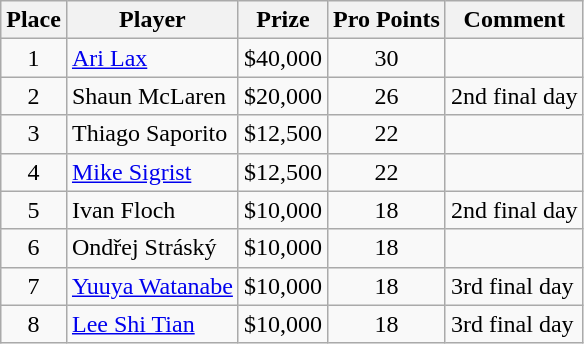<table class="wikitable">
<tr>
<th>Place</th>
<th>Player</th>
<th>Prize</th>
<th>Pro Points</th>
<th>Comment</th>
</tr>
<tr>
<td align=center>1</td>
<td> <a href='#'>Ari Lax</a></td>
<td align=center>$40,000</td>
<td align=center>30</td>
<td></td>
</tr>
<tr>
<td align=center>2</td>
<td> Shaun McLaren</td>
<td align=center>$20,000</td>
<td align=center>26</td>
<td>2nd final day</td>
</tr>
<tr>
<td align=center>3</td>
<td> Thiago Saporito</td>
<td align=center>$12,500</td>
<td align=center>22</td>
<td></td>
</tr>
<tr>
<td align=center>4</td>
<td> <a href='#'>Mike Sigrist</a></td>
<td align=center>$12,500</td>
<td align=center>22</td>
<td></td>
</tr>
<tr>
<td align=center>5</td>
<td> Ivan Floch</td>
<td align=center>$10,000</td>
<td align=center>18</td>
<td>2nd final day</td>
</tr>
<tr>
<td align=center>6</td>
<td> Ondřej Stráský</td>
<td align=center>$10,000</td>
<td align=center>18</td>
<td></td>
</tr>
<tr>
<td align=center>7</td>
<td> <a href='#'>Yuuya Watanabe</a></td>
<td align=center>$10,000</td>
<td align=center>18</td>
<td>3rd final day</td>
</tr>
<tr>
<td align=center>8</td>
<td> <a href='#'>Lee Shi Tian</a></td>
<td align=center>$10,000</td>
<td align=center>18</td>
<td>3rd final day</td>
</tr>
</table>
